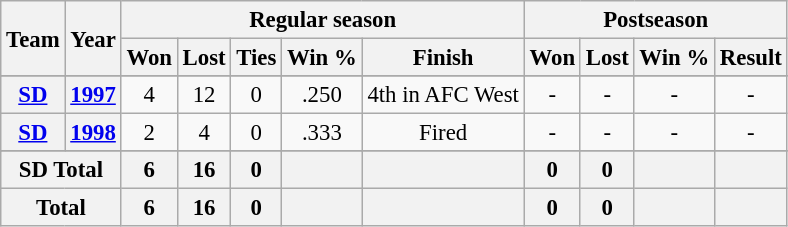<table class="wikitable" style="font-size: 95%; text-align:center;">
<tr>
<th rowspan="2">Team</th>
<th rowspan="2">Year</th>
<th colspan="5">Regular season</th>
<th colspan="4">Postseason</th>
</tr>
<tr>
<th>Won</th>
<th>Lost</th>
<th>Ties</th>
<th>Win %</th>
<th>Finish</th>
<th>Won</th>
<th>Lost</th>
<th>Win %</th>
<th>Result</th>
</tr>
<tr>
</tr>
<tr>
<th><a href='#'>SD</a></th>
<th><a href='#'>1997</a></th>
<td>4</td>
<td>12</td>
<td>0</td>
<td>.250</td>
<td>4th in AFC West</td>
<td>-</td>
<td>-</td>
<td>-</td>
<td>-</td>
</tr>
<tr>
<th><a href='#'>SD</a></th>
<th><a href='#'>1998</a></th>
<td>2</td>
<td>4</td>
<td>0</td>
<td>.333</td>
<td>Fired</td>
<td>-</td>
<td>-</td>
<td>-</td>
<td>-</td>
</tr>
<tr>
</tr>
<tr>
<th colspan="2">SD Total</th>
<th>6</th>
<th>16</th>
<th>0</th>
<th></th>
<th></th>
<th>0</th>
<th>0</th>
<th></th>
<th></th>
</tr>
<tr ! style="background: fdd:">
<th colspan="2">Total</th>
<th>6</th>
<th>16</th>
<th>0</th>
<th></th>
<th></th>
<th>0</th>
<th>0</th>
<th></th>
<th></th>
</tr>
</table>
